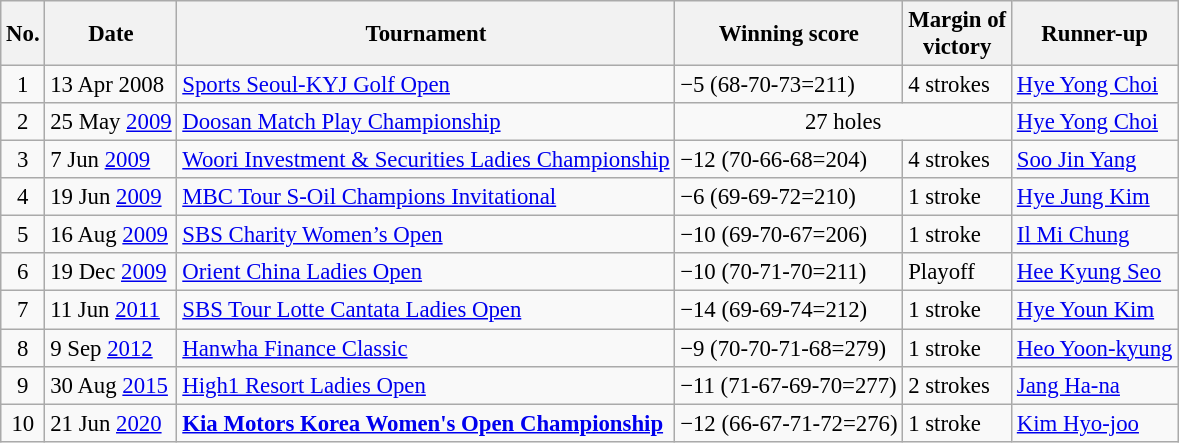<table class="wikitable" style="font-size:95%;">
<tr>
<th>No.</th>
<th>Date</th>
<th>Tournament</th>
<th>Winning score</th>
<th>Margin of<br>victory</th>
<th>Runner-up</th>
</tr>
<tr>
<td align=center>1</td>
<td>13 Apr 2008</td>
<td><a href='#'>Sports Seoul-KYJ Golf Open</a></td>
<td>−5 (68-70-73=211)</td>
<td>4 strokes</td>
<td> <a href='#'>Hye Yong Choi</a></td>
</tr>
<tr>
<td align=center>2</td>
<td>25 May <a href='#'>2009</a></td>
<td><a href='#'>Doosan Match Play Championship</a></td>
<td colspan=2 align=center>27 holes</td>
<td> <a href='#'>Hye Yong Choi</a></td>
</tr>
<tr>
<td align=center>3</td>
<td>7 Jun <a href='#'>2009</a></td>
<td><a href='#'>Woori Investment & Securities Ladies Championship</a></td>
<td>−12 (70-66-68=204)</td>
<td>4 strokes</td>
<td> <a href='#'>Soo Jin Yang</a></td>
</tr>
<tr>
<td align=center>4</td>
<td>19 Jun <a href='#'>2009</a></td>
<td><a href='#'>MBC Tour S-Oil Champions Invitational</a></td>
<td>−6 (69-69-72=210)</td>
<td>1 stroke</td>
<td> <a href='#'>Hye Jung Kim</a></td>
</tr>
<tr>
<td align=center>5</td>
<td>16 Aug <a href='#'>2009</a></td>
<td><a href='#'>SBS Charity Women’s Open</a></td>
<td>−10 (69-70-67=206)</td>
<td>1 stroke</td>
<td> <a href='#'>Il Mi Chung</a></td>
</tr>
<tr>
<td align=center>6</td>
<td>19 Dec <a href='#'>2009</a></td>
<td><a href='#'>Orient China Ladies Open</a></td>
<td>−10 (70-71-70=211)</td>
<td>Playoff</td>
<td> <a href='#'>Hee Kyung Seo</a></td>
</tr>
<tr>
<td align=center>7</td>
<td>11 Jun <a href='#'>2011</a></td>
<td><a href='#'>SBS Tour Lotte Cantata Ladies Open</a></td>
<td>−14 (69-69-74=212)</td>
<td>1 stroke</td>
<td> <a href='#'>Hye Youn Kim</a></td>
</tr>
<tr>
<td align=center>8</td>
<td>9 Sep <a href='#'>2012</a></td>
<td><a href='#'>Hanwha Finance Classic</a></td>
<td>−9 (70-70-71-68=279)</td>
<td>1 stroke</td>
<td> <a href='#'>Heo Yoon-kyung</a></td>
</tr>
<tr>
<td align=center>9</td>
<td>30 Aug <a href='#'>2015</a></td>
<td><a href='#'>High1 Resort Ladies Open</a></td>
<td>−11 (71-67-69-70=277)</td>
<td>2 strokes</td>
<td> <a href='#'>Jang Ha-na</a></td>
</tr>
<tr>
<td align=center>10</td>
<td>21 Jun <a href='#'>2020</a></td>
<td><strong><a href='#'>Kia Motors Korea Women's Open Championship</a></strong></td>
<td>−12 (66-67-71-72=276)</td>
<td>1 stroke</td>
<td> <a href='#'>Kim Hyo-joo</a></td>
</tr>
</table>
